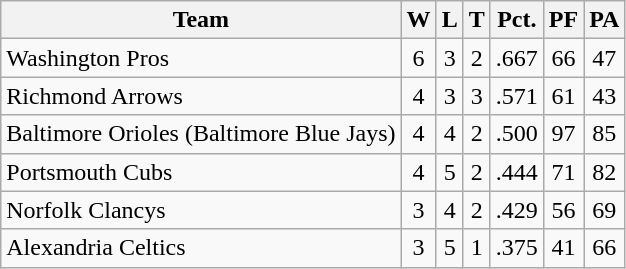<table class="wikitable">
<tr>
<th>Team</th>
<th>W</th>
<th>L</th>
<th>T</th>
<th>Pct.</th>
<th>PF</th>
<th>PA</th>
</tr>
<tr align="center">
<td align="left">Washington Pros</td>
<td>6</td>
<td>3</td>
<td>2</td>
<td>.667</td>
<td>66</td>
<td>47</td>
</tr>
<tr align="center">
<td align="left">Richmond Arrows</td>
<td>4</td>
<td>3</td>
<td>3</td>
<td>.571</td>
<td>61</td>
<td>43</td>
</tr>
<tr align="center">
<td align="left">Baltimore Orioles (Baltimore Blue Jays)</td>
<td>4</td>
<td>4</td>
<td>2</td>
<td>.500</td>
<td>97</td>
<td>85</td>
</tr>
<tr align="center">
<td align="left">Portsmouth Cubs</td>
<td>4</td>
<td>5</td>
<td>2</td>
<td>.444</td>
<td>71</td>
<td>82</td>
</tr>
<tr align="center">
<td align="left">Norfolk Clancys</td>
<td>3</td>
<td>4</td>
<td>2</td>
<td>.429</td>
<td>56</td>
<td>69</td>
</tr>
<tr align="center">
<td align="left">Alexandria Celtics</td>
<td>3</td>
<td>5</td>
<td>1</td>
<td>.375</td>
<td>41</td>
<td>66</td>
</tr>
</table>
